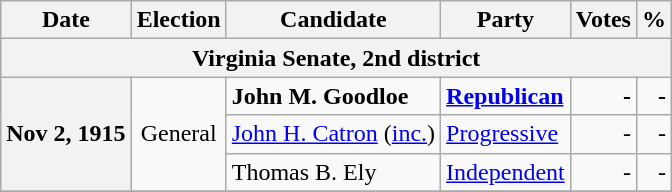<table class="wikitable">
<tr>
<th>Date</th>
<th>Election</th>
<th>Candidate</th>
<th>Party</th>
<th>Votes</th>
<th>%</th>
</tr>
<tr>
<th colspan="6">Virginia Senate, 2nd district</th>
</tr>
<tr>
<th rowspan="3">Nov 2, 1915</th>
<td rowspan="3" align="center">General</td>
<td><strong>John M. Goodloe</strong></td>
<td><strong><a href='#'>Republican</a></strong></td>
<td align="right"><strong>-</strong></td>
<td align="right"><strong>-</strong></td>
</tr>
<tr>
<td><a href='#'>John H. Catron</a> (<a href='#'>inc.</a>)</td>
<td><a href='#'>Progressive</a></td>
<td align="right">-</td>
<td align="right">-</td>
</tr>
<tr>
<td>Thomas B. Ely</td>
<td><a href='#'>Independent</a></td>
<td align="right">-</td>
<td align="right">-</td>
</tr>
<tr>
</tr>
</table>
